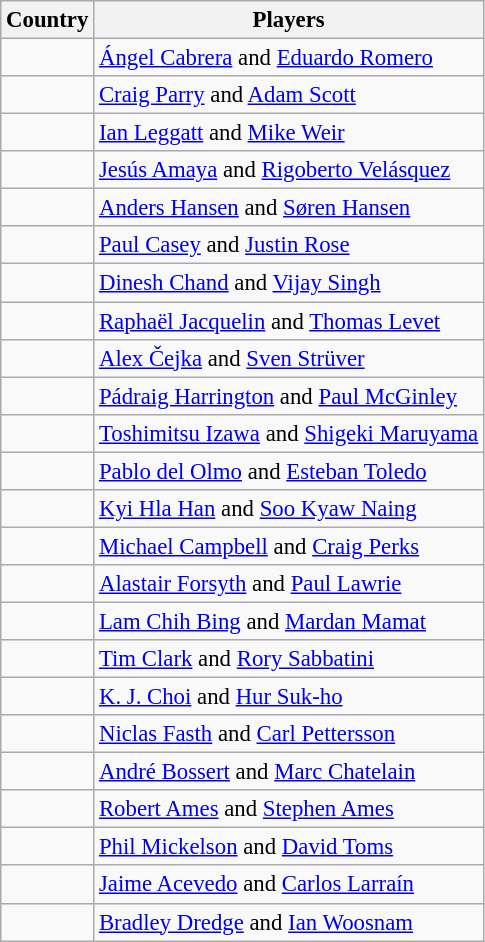<table class="wikitable" style="font-size:95%;">
<tr>
<th>Country</th>
<th>Players</th>
</tr>
<tr>
<td></td>
<td><a href='#'>Ángel Cabrera</a> and <a href='#'>Eduardo Romero</a></td>
</tr>
<tr>
<td></td>
<td><a href='#'>Craig Parry</a> and <a href='#'>Adam Scott</a></td>
</tr>
<tr>
<td></td>
<td><a href='#'>Ian Leggatt</a> and <a href='#'>Mike Weir</a></td>
</tr>
<tr>
<td></td>
<td><a href='#'>Jesús Amaya</a> and <a href='#'>Rigoberto Velásquez</a></td>
</tr>
<tr>
<td></td>
<td><a href='#'>Anders Hansen</a> and <a href='#'>Søren Hansen</a></td>
</tr>
<tr>
<td></td>
<td><a href='#'>Paul Casey</a> and <a href='#'>Justin Rose</a></td>
</tr>
<tr>
<td></td>
<td><a href='#'>Dinesh Chand</a> and <a href='#'>Vijay Singh</a></td>
</tr>
<tr>
<td></td>
<td><a href='#'>Raphaël Jacquelin</a> and <a href='#'>Thomas Levet</a></td>
</tr>
<tr>
<td></td>
<td><a href='#'>Alex Čejka</a> and <a href='#'>Sven Strüver</a></td>
</tr>
<tr>
<td></td>
<td><a href='#'>Pádraig Harrington</a> and <a href='#'>Paul McGinley</a></td>
</tr>
<tr>
<td></td>
<td><a href='#'>Toshimitsu Izawa</a> and <a href='#'>Shigeki Maruyama</a></td>
</tr>
<tr>
<td></td>
<td><a href='#'>Pablo del Olmo</a> and <a href='#'>Esteban Toledo</a></td>
</tr>
<tr>
<td></td>
<td><a href='#'>Kyi Hla Han</a> and <a href='#'>Soo Kyaw Naing</a></td>
</tr>
<tr>
<td></td>
<td><a href='#'>Michael Campbell</a> and <a href='#'>Craig Perks</a></td>
</tr>
<tr>
<td></td>
<td><a href='#'>Alastair Forsyth</a> and <a href='#'>Paul Lawrie</a></td>
</tr>
<tr>
<td></td>
<td><a href='#'>Lam Chih Bing</a> and <a href='#'>Mardan Mamat</a></td>
</tr>
<tr>
<td></td>
<td><a href='#'>Tim Clark</a> and <a href='#'>Rory Sabbatini</a></td>
</tr>
<tr>
<td></td>
<td><a href='#'>K. J. Choi</a> and <a href='#'>Hur Suk-ho</a></td>
</tr>
<tr>
<td></td>
<td><a href='#'>Niclas Fasth</a> and <a href='#'>Carl Pettersson</a></td>
</tr>
<tr>
<td></td>
<td><a href='#'>André Bossert</a> and <a href='#'>Marc Chatelain</a></td>
</tr>
<tr>
<td></td>
<td><a href='#'>Robert Ames</a> and <a href='#'>Stephen Ames</a></td>
</tr>
<tr>
<td></td>
<td><a href='#'>Phil Mickelson</a> and <a href='#'>David Toms</a></td>
</tr>
<tr>
<td></td>
<td><a href='#'>Jaime Acevedo</a> and <a href='#'>Carlos Larraín</a></td>
</tr>
<tr>
<td></td>
<td><a href='#'>Bradley Dredge</a> and <a href='#'>Ian Woosnam</a></td>
</tr>
</table>
